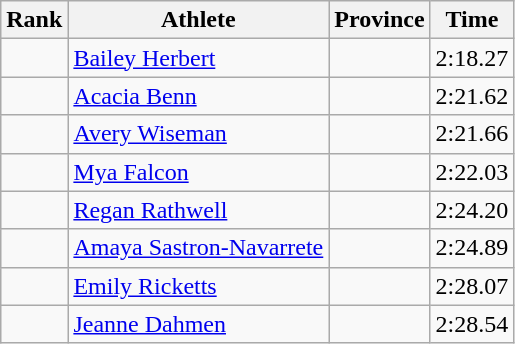<table class="wikitable sortable" style="text-align:center">
<tr>
<th>Rank</th>
<th>Athlete</th>
<th>Province</th>
<th>Time</th>
</tr>
<tr>
<td></td>
<td align=left><a href='#'>Bailey Herbert</a></td>
<td style="text-align:left;"></td>
<td>2:18.27</td>
</tr>
<tr>
<td></td>
<td align=left><a href='#'>Acacia Benn</a></td>
<td style="text-align:left;"></td>
<td>2:21.62</td>
</tr>
<tr>
<td></td>
<td align=left><a href='#'>Avery Wiseman</a></td>
<td style="text-align:left;"></td>
<td>2:21.66</td>
</tr>
<tr>
<td></td>
<td align=left><a href='#'>Mya Falcon</a></td>
<td style="text-align:left;"></td>
<td>2:22.03</td>
</tr>
<tr>
<td></td>
<td align=left><a href='#'>Regan Rathwell</a></td>
<td style="text-align:left;"></td>
<td>2:24.20</td>
</tr>
<tr>
<td></td>
<td align=left><a href='#'>Amaya Sastron-Navarrete</a></td>
<td style="text-align:left;"></td>
<td>2:24.89</td>
</tr>
<tr>
<td></td>
<td align=left><a href='#'>Emily Ricketts</a></td>
<td style="text-align:left;"></td>
<td>2:28.07</td>
</tr>
<tr>
<td></td>
<td align=left><a href='#'>Jeanne Dahmen</a></td>
<td style="text-align:left;"></td>
<td>2:28.54</td>
</tr>
</table>
